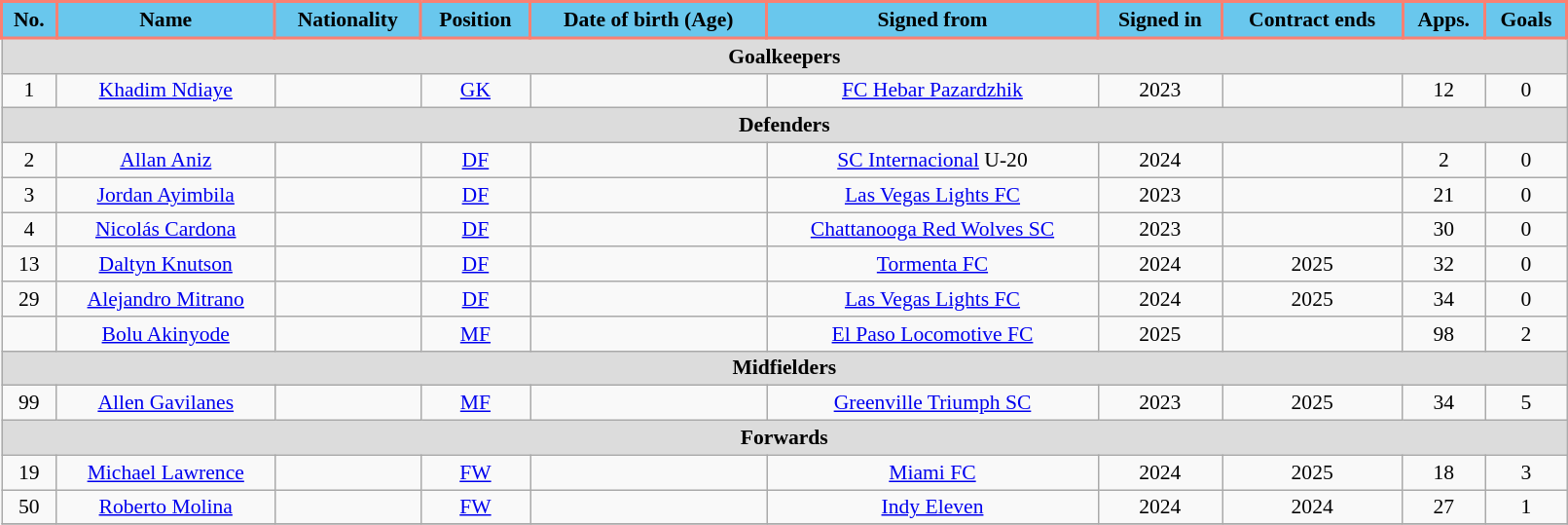<table class="wikitable"  style="text-align:center; font-size:90%; width:85%;">
<tr>
<th style="background:#69C7ED; border:salmon 2px solid;">No.</th>
<th style="background:#69C7ED; border:salmon 2px solid;">Name</th>
<th style="background:#69C7ED; border:salmon 2px solid;">Nationality</th>
<th style="background:#69C7ED; border:salmon 2px solid;">Position</th>
<th style="background:#69C7ED; border:salmon 2px solid;">Date of birth (Age)</th>
<th style="background:#69C7ED; border:salmon 2px solid;">Signed from</th>
<th style="background:#69C7ED; border:salmon 2px solid;">Signed in</th>
<th style="background:#69C7ED; border:salmon 2px solid;">Contract ends</th>
<th style="background:#69C7ED; border:salmon 2px solid;">Apps.</th>
<th style="background:#69C7ED; border:salmon 2px solid;">Goals</th>
</tr>
<tr>
<th colspan="11"  style="background:#dcdcdc; text-align:center;">Goalkeepers</th>
</tr>
<tr>
<td>1</td>
<td><a href='#'>Khadim Ndiaye</a></td>
<td></td>
<td><a href='#'>GK</a></td>
<td></td>
<td> <a href='#'>FC Hebar Pazardzhik</a></td>
<td>2023</td>
<td></td>
<td>12</td>
<td>0</td>
</tr>
<tr>
<th colspan="11"  style="background:#dcdcdc; text-align:center;">Defenders</th>
</tr>
<tr>
<td>2</td>
<td><a href='#'>Allan Aniz</a></td>
<td></td>
<td><a href='#'>DF</a></td>
<td></td>
<td> <a href='#'>SC Internacional</a> U-20</td>
<td>2024</td>
<td></td>
<td>2</td>
<td>0</td>
</tr>
<tr>
<td>3</td>
<td><a href='#'>Jordan Ayimbila</a></td>
<td></td>
<td><a href='#'>DF</a></td>
<td></td>
<td><a href='#'>Las Vegas Lights FC</a></td>
<td>2023</td>
<td></td>
<td>21</td>
<td>0</td>
</tr>
<tr>
<td>4</td>
<td><a href='#'>Nicolás Cardona</a></td>
<td></td>
<td><a href='#'>DF</a></td>
<td></td>
<td><a href='#'>Chattanooga Red Wolves SC</a></td>
<td>2023</td>
<td></td>
<td>30</td>
<td>0</td>
</tr>
<tr>
<td>13</td>
<td><a href='#'>Daltyn Knutson</a></td>
<td></td>
<td><a href='#'>DF</a></td>
<td></td>
<td><a href='#'>Tormenta FC</a></td>
<td>2024</td>
<td>2025</td>
<td>32</td>
<td>0</td>
</tr>
<tr>
<td>29</td>
<td><a href='#'>Alejandro Mitrano</a></td>
<td></td>
<td><a href='#'>DF</a></td>
<td></td>
<td><a href='#'>Las Vegas Lights FC</a></td>
<td>2024</td>
<td>2025</td>
<td>34</td>
<td>0</td>
</tr>
<tr>
<td></td>
<td><a href='#'>Bolu Akinyode</a></td>
<td></td>
<td><a href='#'>MF</a></td>
<td></td>
<td><a href='#'>El Paso Locomotive FC</a></td>
<td>2025</td>
<td></td>
<td>98</td>
<td>2</td>
</tr>
<tr>
<th colspan="11"  style="background:#dcdcdc; text-align:center;">Midfielders</th>
</tr>
<tr>
<td>99</td>
<td><a href='#'>Allen Gavilanes</a></td>
<td></td>
<td><a href='#'>MF</a></td>
<td></td>
<td><a href='#'>Greenville Triumph SC</a></td>
<td>2023</td>
<td>2025</td>
<td>34</td>
<td>5</td>
</tr>
<tr>
<th colspan="11"  style="background:#dcdcdc; text-align:center;">Forwards</th>
</tr>
<tr>
<td>19</td>
<td><a href='#'>Michael Lawrence</a></td>
<td></td>
<td><a href='#'>FW</a></td>
<td></td>
<td><a href='#'>Miami FC</a></td>
<td>2024</td>
<td>2025</td>
<td>18</td>
<td>3</td>
</tr>
<tr>
<td>50</td>
<td><a href='#'>Roberto Molina</a></td>
<td></td>
<td><a href='#'>FW</a></td>
<td></td>
<td><a href='#'>Indy Eleven</a></td>
<td>2024</td>
<td>2024</td>
<td>27</td>
<td>1</td>
</tr>
<tr>
</tr>
</table>
